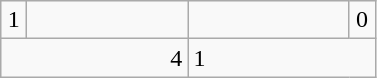<table class=wikitable>
<tr>
<td align=center width=10>1</td>
<td align="center" width="100"></td>
<td align="center" width="100" !></td>
<td align="center" width="10">0</td>
</tr>
<tr>
<td colspan=2 align=right>4</td>
<td colspan="2">1</td>
</tr>
</table>
